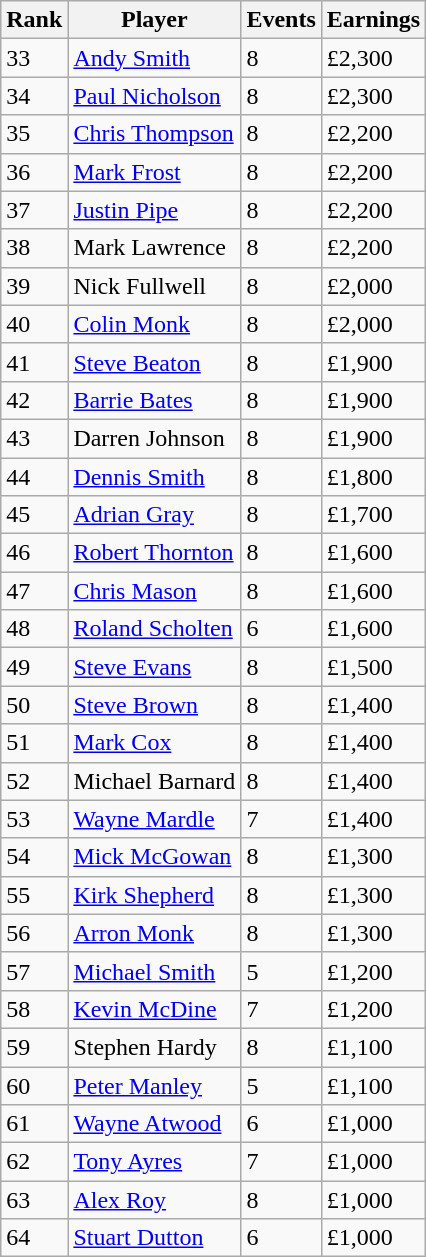<table class="wikitable">
<tr>
<th>Rank</th>
<th>Player</th>
<th>Events</th>
<th>Earnings</th>
</tr>
<tr>
<td>33</td>
<td> <a href='#'>Andy Smith</a></td>
<td>8 </td>
<td>£2,300</td>
</tr>
<tr>
<td>34</td>
<td> <a href='#'>Paul Nicholson</a></td>
<td>8 </td>
<td>£2,300</td>
</tr>
<tr>
<td>35</td>
<td> <a href='#'>Chris Thompson</a></td>
<td>8 </td>
<td>£2,200</td>
</tr>
<tr>
<td>36</td>
<td> <a href='#'>Mark Frost</a></td>
<td>8 </td>
<td>£2,200</td>
</tr>
<tr>
<td>37</td>
<td> <a href='#'>Justin Pipe</a></td>
<td>8 </td>
<td>£2,200</td>
</tr>
<tr>
<td>38</td>
<td> Mark Lawrence</td>
<td>8 </td>
<td>£2,200</td>
</tr>
<tr>
<td>39</td>
<td> Nick Fullwell</td>
<td>8 </td>
<td>£2,000</td>
</tr>
<tr>
<td>40</td>
<td> <a href='#'>Colin Monk</a></td>
<td>8 </td>
<td>£2,000</td>
</tr>
<tr>
<td>41</td>
<td> <a href='#'>Steve Beaton</a></td>
<td>8 </td>
<td>£1,900</td>
</tr>
<tr>
<td>42</td>
<td> <a href='#'>Barrie Bates</a></td>
<td>8 </td>
<td>£1,900</td>
</tr>
<tr>
<td>43</td>
<td> Darren Johnson</td>
<td>8 </td>
<td>£1,900</td>
</tr>
<tr>
<td>44</td>
<td> <a href='#'>Dennis Smith</a></td>
<td>8 </td>
<td>£1,800</td>
</tr>
<tr>
<td>45</td>
<td> <a href='#'>Adrian Gray</a></td>
<td>8 </td>
<td>£1,700</td>
</tr>
<tr>
<td>46</td>
<td> <a href='#'>Robert Thornton</a></td>
<td>8 </td>
<td>£1,600</td>
</tr>
<tr>
<td>47</td>
<td> <a href='#'>Chris Mason</a></td>
<td>8 </td>
<td>£1,600</td>
</tr>
<tr>
<td>48</td>
<td> <a href='#'>Roland Scholten</a></td>
<td>6 </td>
<td>£1,600</td>
</tr>
<tr>
<td>49</td>
<td> <a href='#'>Steve Evans</a></td>
<td>8 </td>
<td>£1,500</td>
</tr>
<tr>
<td>50</td>
<td> <a href='#'>Steve Brown</a></td>
<td>8 </td>
<td>£1,400</td>
</tr>
<tr>
<td>51</td>
<td> <a href='#'>Mark Cox</a></td>
<td>8 </td>
<td>£1,400</td>
</tr>
<tr>
<td>52</td>
<td> Michael Barnard</td>
<td>8 </td>
<td>£1,400</td>
</tr>
<tr>
<td>53</td>
<td> <a href='#'>Wayne Mardle</a></td>
<td>7 </td>
<td>£1,400</td>
</tr>
<tr>
<td>54</td>
<td> <a href='#'>Mick McGowan</a></td>
<td>8 </td>
<td>£1,300</td>
</tr>
<tr>
<td>55</td>
<td> <a href='#'>Kirk Shepherd</a></td>
<td>8 </td>
<td>£1,300</td>
</tr>
<tr>
<td>56</td>
<td> <a href='#'>Arron Monk</a></td>
<td>8 </td>
<td>£1,300</td>
</tr>
<tr>
<td>57</td>
<td> <a href='#'>Michael Smith</a></td>
<td>5 </td>
<td>£1,200</td>
</tr>
<tr>
<td>58</td>
<td> <a href='#'>Kevin McDine</a></td>
<td>7 </td>
<td>£1,200</td>
</tr>
<tr>
<td>59</td>
<td> Stephen Hardy</td>
<td>8 </td>
<td>£1,100</td>
</tr>
<tr>
<td>60</td>
<td> <a href='#'>Peter Manley</a></td>
<td>5 </td>
<td>£1,100</td>
</tr>
<tr>
<td>61</td>
<td> <a href='#'>Wayne Atwood</a></td>
<td>6 </td>
<td>£1,000</td>
</tr>
<tr>
<td>62</td>
<td> <a href='#'>Tony Ayres</a></td>
<td>7 </td>
<td>£1,000</td>
</tr>
<tr>
<td>63</td>
<td> <a href='#'>Alex Roy</a></td>
<td>8 </td>
<td>£1,000</td>
</tr>
<tr>
<td>64</td>
<td> <a href='#'>Stuart Dutton</a></td>
<td>6 </td>
<td>£1,000</td>
</tr>
</table>
